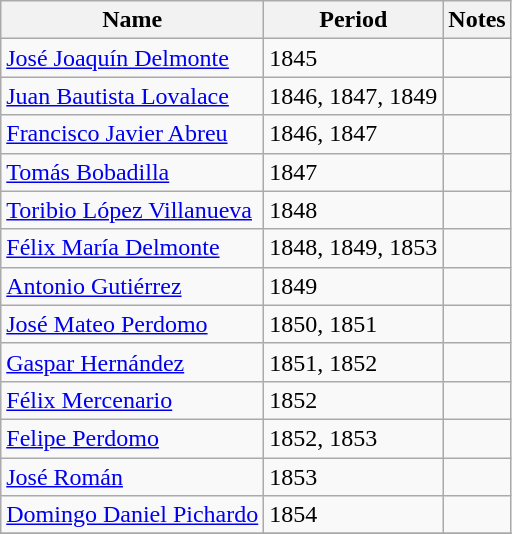<table class="wikitable sortable">
<tr>
<th>Name</th>
<th>Period</th>
<th>Notes</th>
</tr>
<tr>
<td><a href='#'>José Joaquín Delmonte</a></td>
<td>1845</td>
<td></td>
</tr>
<tr>
<td><a href='#'>Juan Bautista Lovalace</a></td>
<td>1846, 1847, 1849</td>
<td></td>
</tr>
<tr>
<td><a href='#'>Francisco Javier Abreu</a></td>
<td>1846, 1847</td>
<td></td>
</tr>
<tr>
<td><a href='#'>Tomás Bobadilla</a></td>
<td>1847</td>
<td></td>
</tr>
<tr>
<td><a href='#'>Toribio López Villanueva</a></td>
<td>1848</td>
<td></td>
</tr>
<tr>
<td><a href='#'>Félix María Delmonte</a></td>
<td>1848, 1849, 1853</td>
<td></td>
</tr>
<tr>
<td><a href='#'>Antonio Gutiérrez</a></td>
<td>1849</td>
<td></td>
</tr>
<tr>
<td><a href='#'>José Mateo Perdomo</a></td>
<td>1850, 1851</td>
<td></td>
</tr>
<tr>
<td><a href='#'>Gaspar Hernández</a></td>
<td>1851, 1852</td>
<td></td>
</tr>
<tr>
<td><a href='#'>Félix Mercenario</a></td>
<td>1852</td>
<td></td>
</tr>
<tr>
<td><a href='#'>Felipe Perdomo</a></td>
<td>1852, 1853</td>
<td></td>
</tr>
<tr>
<td><a href='#'>José Román</a></td>
<td>1853</td>
<td></td>
</tr>
<tr>
<td><a href='#'>Domingo Daniel Pichardo</a></td>
<td>1854</td>
<td></td>
</tr>
<tr>
</tr>
</table>
